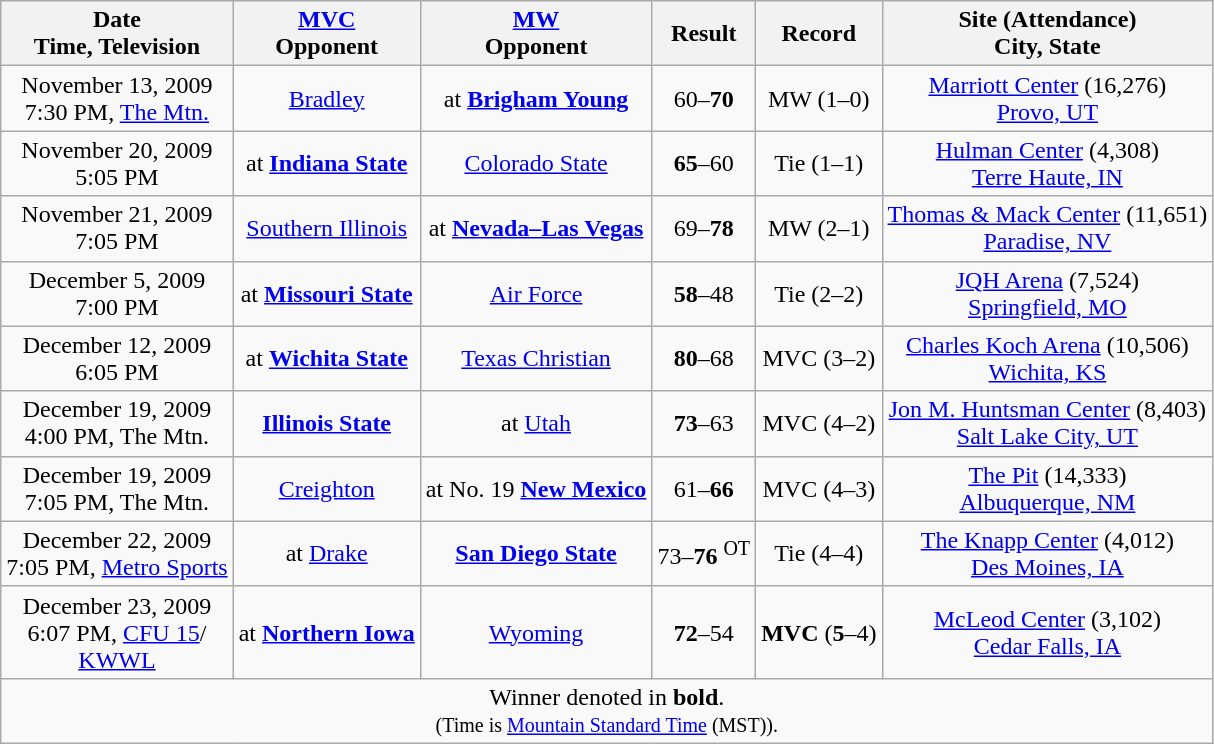<table class="wikitable sortable" style="text-align:center;" border="1">
<tr>
<th>Date<br>Time, Television</th>
<th><strong><a href='#'>MVC</a></strong><br>Opponent</th>
<th><strong><a href='#'>MW</a></strong><br>Opponent</th>
<th>Result</th>
<th>Record</th>
<th>Site (Attendance)<br>City, State</th>
</tr>
<tr>
<td>November 13, 2009<br>7:30 PM, <a href='#'>The Mtn.</a></td>
<td><a href='#'>Bradley</a></td>
<td>at <strong><a href='#'>Brigham Young</a></strong></td>
<td>60–<strong>70</strong></td>
<td>MW (1–0)</td>
<td><a href='#'>Marriott Center</a> (16,276)<br><a href='#'>Provo, UT</a></td>
</tr>
<tr>
<td>November 20, 2009<br>5:05 PM</td>
<td>at <strong><a href='#'>Indiana State</a></strong></td>
<td><a href='#'>Colorado State</a></td>
<td><strong>65</strong>–60</td>
<td>Tie (1–1)</td>
<td><a href='#'>Hulman Center</a> (4,308)<br><a href='#'>Terre Haute, IN</a></td>
</tr>
<tr>
<td>November 21, 2009<br>7:05 PM</td>
<td><a href='#'>Southern Illinois</a></td>
<td>at <strong><a href='#'>Nevada–Las Vegas</a></strong></td>
<td>69–<strong>78</strong></td>
<td>MW (2–1)</td>
<td><a href='#'>Thomas & Mack Center</a> (11,651)<br><a href='#'>Paradise, NV</a></td>
</tr>
<tr>
<td>December 5, 2009<br>7:00 PM</td>
<td>at <strong><a href='#'>Missouri State</a></strong></td>
<td><a href='#'>Air Force</a></td>
<td><strong>58</strong>–48</td>
<td>Tie (2–2)</td>
<td><a href='#'>JQH Arena</a> (7,524)<br><a href='#'>Springfield, MO</a></td>
</tr>
<tr>
<td>December 12, 2009<br>6:05 PM</td>
<td>at <strong><a href='#'>Wichita State</a></strong></td>
<td><a href='#'>Texas Christian</a></td>
<td><strong>80</strong>–68</td>
<td>MVC (3–2)</td>
<td><a href='#'>Charles Koch Arena</a> (10,506)<br><a href='#'>Wichita, KS</a></td>
</tr>
<tr>
<td>December 19, 2009<br>4:00 PM, The Mtn.</td>
<td><strong><a href='#'>Illinois State</a></strong></td>
<td>at <a href='#'>Utah</a></td>
<td><strong>73</strong>–63</td>
<td>MVC (4–2)</td>
<td><a href='#'>Jon M. Huntsman Center</a> (8,403)<br><a href='#'>Salt Lake City, UT</a></td>
</tr>
<tr>
<td>December 19, 2009<br>7:05 PM, The Mtn.</td>
<td><a href='#'>Creighton</a></td>
<td>at No. 19 <strong><a href='#'>New Mexico</a></strong></td>
<td>61–<strong>66</strong></td>
<td>MVC (4–3)</td>
<td><a href='#'>The Pit</a> (14,333)<br><a href='#'>Albuquerque, NM</a></td>
</tr>
<tr>
<td>December 22, 2009<br>7:05 PM, <a href='#'>Metro Sports</a></td>
<td>at <a href='#'>Drake</a></td>
<td><strong><a href='#'>San Diego State</a></strong></td>
<td>73–<strong>76</strong> <sup>OT</sup></td>
<td>Tie (4–4)</td>
<td><a href='#'>The Knapp Center</a> (4,012)<br><a href='#'>Des Moines, IA</a></td>
</tr>
<tr>
<td>December 23, 2009<br>6:07 PM, <a href='#'>CFU 15</a>/<br><a href='#'>KWWL</a></td>
<td>at <strong><a href='#'>Northern Iowa</a></strong></td>
<td><a href='#'>Wyoming</a></td>
<td><strong>72</strong>–54</td>
<td><strong>MVC</strong> (<strong>5</strong>–4)</td>
<td><a href='#'>McLeod Center</a> (3,102)<br><a href='#'>Cedar Falls, IA</a></td>
</tr>
<tr>
<td colspan=6>Winner denoted in <strong>bold</strong>.<br><small>(Time is <a href='#'>Mountain Standard Time</a> (MST)).</small></td>
</tr>
</table>
